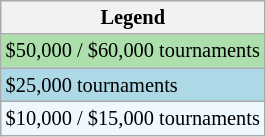<table class="wikitable" style="font-size:85%">
<tr>
<th>Legend</th>
</tr>
<tr style="background:#addfad;">
<td>$50,000 / $60,000 tournaments</td>
</tr>
<tr style="background:lightblue;">
<td>$25,000 tournaments</td>
</tr>
<tr style="background:#f0f8ff;">
<td>$10,000 / $15,000 tournaments</td>
</tr>
</table>
